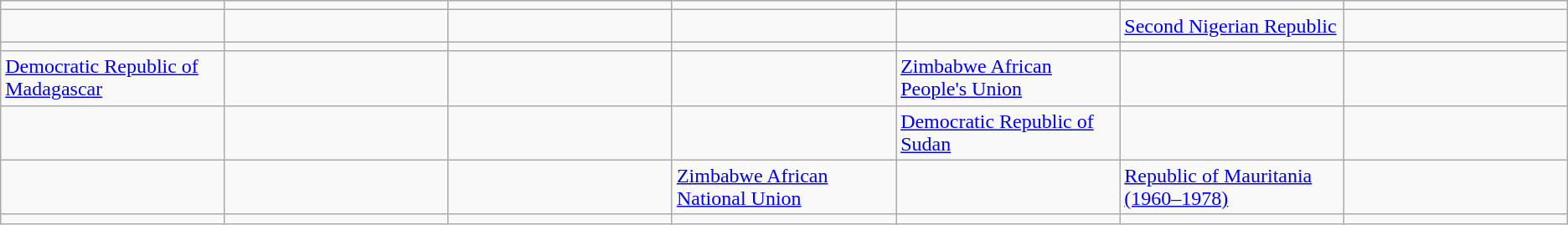<table class="wikitable">
<tr>
<td width="14%"></td>
<td width="14%"></td>
<td width="14%"></td>
<td width="14%"></td>
<td width="14%"></td>
<td width="14%"></td>
<td width="14%"></td>
</tr>
<tr>
<td></td>
<td></td>
<td></td>
<td></td>
<td></td>
<td><a href='#'>Second Nigerian Republic</a></td>
<td></td>
</tr>
<tr>
<td></td>
<td></td>
<td></td>
<td></td>
<td></td>
<td></td>
<td></td>
</tr>
<tr>
<td> <a href='#'>Democratic Republic of Madagascar</a></td>
<td></td>
<td></td>
<td></td>
<td> <a href='#'>Zimbabwe African People's Union</a></td>
<td></td>
<td></td>
</tr>
<tr>
<td></td>
<td></td>
<td></td>
<td></td>
<td><a href='#'>Democratic Republic of Sudan</a></td>
<td></td>
<td></td>
</tr>
<tr>
<td></td>
<td></td>
<td></td>
<td> <a href='#'>Zimbabwe African National Union</a></td>
<td></td>
<td><a href='#'>Republic of Mauritania (1960–1978)</a></td>
<td></td>
</tr>
<tr>
<td></td>
<td></td>
<td></td>
<td></td>
<td></td>
<td></td>
<td></td>
</tr>
</table>
